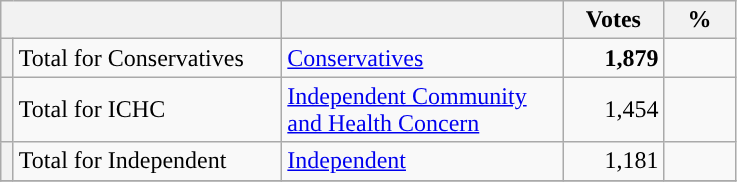<table class="wikitable">
<tr>
<th valign=top colspan="2" style="width: 180px"></th>
<th valign=top style="width: 180px"></th>
<th valign=top style="width: 60px">Votes</th>
<th valign=top style="width: 40px">%</th>
</tr>
<tr>
<th style="background-color: "></th>
<td>Total for Conservatives</td>
<td><a href='#'>Conservatives</a></td>
<td align="right"><strong>1,879</strong></td>
<td align="right"></td>
</tr>
<tr>
<th style="background-color: "></th>
<td>Total for ICHC</td>
<td><a href='#'>Independent Community and Health Concern</a></td>
<td align="right">1,454</td>
<td align="right"></td>
</tr>
<tr>
<th style="background-color: "></th>
<td>Total for Independent</td>
<td><a href='#'>Independent</a></td>
<td align="right">1,181</td>
<td align="right"></td>
</tr>
<tr>
</tr>
</table>
